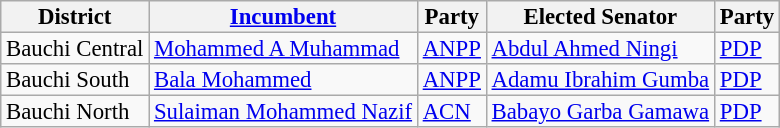<table class="sortable wikitable" style="font-size:95%;line-height:14px;">
<tr>
<th class="unsortable">District</th>
<th class="unsortable"><a href='#'>Incumbent</a></th>
<th>Party</th>
<th class="unsortable">Elected Senator</th>
<th>Party</th>
</tr>
<tr>
<td>Bauchi Central</td>
<td><a href='#'>Mohammed A Muhammad</a></td>
<td><a href='#'>ANPP</a></td>
<td><a href='#'>Abdul Ahmed Ningi</a></td>
<td><a href='#'>PDP</a></td>
</tr>
<tr>
<td>Bauchi South</td>
<td><a href='#'>Bala Mohammed</a></td>
<td><a href='#'>ANPP</a></td>
<td><a href='#'>Adamu Ibrahim Gumba</a></td>
<td><a href='#'>PDP</a></td>
</tr>
<tr>
<td>Bauchi North</td>
<td><a href='#'>Sulaiman Mohammed Nazif</a></td>
<td><a href='#'>ACN</a></td>
<td><a href='#'>Babayo Garba Gamawa</a></td>
<td><a href='#'>PDP</a></td>
</tr>
</table>
